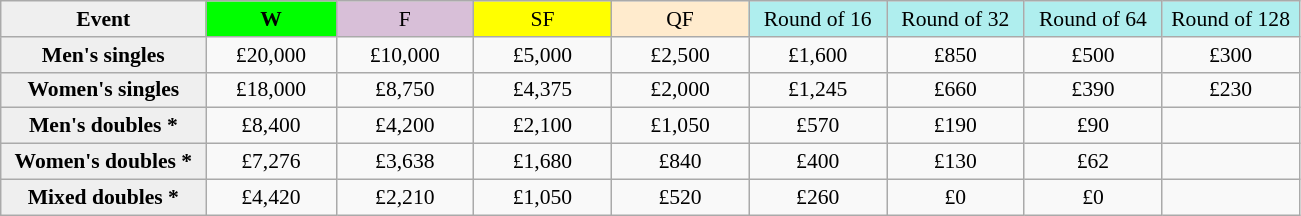<table class=wikitable style=font-size:90%;text-align:center>
<tr>
<td style="width:130px; background:#efefef;"><strong>Event</strong></td>
<td style="width:80px; background:lime;"><strong>W</strong></td>
<td style="width:85px; background:thistle;">F</td>
<td style="width:85px; background:#ff0;">SF</td>
<td style="width:85px; background:#ffebcd;">QF</td>
<td style="width:85px; background:#afeeee;">Round of 16</td>
<td style="width:85px; background:#afeeee;">Round of 32</td>
<td style="width:85px; background:#afeeee;">Round of 64</td>
<td style="width:85px; background:#afeeee;">Round of 128</td>
</tr>
<tr>
<td style="background:#efefef;"><strong>Men's singles</strong></td>
<td>£20,000</td>
<td>£10,000</td>
<td>£5,000</td>
<td>£2,500</td>
<td>£1,600</td>
<td>£850</td>
<td>£500</td>
<td>£300</td>
</tr>
<tr>
<td style="background:#efefef;"><strong>Women's singles</strong></td>
<td>£18,000</td>
<td>£8,750</td>
<td>£4,375</td>
<td>£2,000</td>
<td>£1,245</td>
<td>£660</td>
<td>£390</td>
<td>£230</td>
</tr>
<tr>
<td style="background:#efefef;"><strong>Men's doubles *</strong></td>
<td>£8,400</td>
<td>£4,200</td>
<td>£2,100</td>
<td>£1,050</td>
<td>£570</td>
<td>£190</td>
<td>£90</td>
<td></td>
</tr>
<tr>
<td style="background:#efefef;"><strong>Women's doubles *</strong></td>
<td>£7,276</td>
<td>£3,638</td>
<td>£1,680</td>
<td>£840</td>
<td>£400</td>
<td>£130</td>
<td>£62</td>
<td></td>
</tr>
<tr>
<td style="background:#efefef;"><strong>Mixed doubles *</strong></td>
<td>£4,420</td>
<td>£2,210</td>
<td>£1,050</td>
<td>£520</td>
<td>£260</td>
<td>£0</td>
<td>£0</td>
<td></td>
</tr>
</table>
